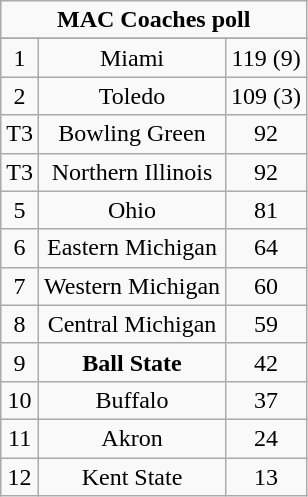<table class="wikitable" style="display: inline-table;">
<tr align="center">
<td align="center" Colspan="3"><strong>MAC Coaches poll</strong></td>
</tr>
<tr align="center">
</tr>
<tr align="center">
<td>1</td>
<td>Miami</td>
<td>119 (9)</td>
</tr>
<tr align="center">
<td>2</td>
<td>Toledo</td>
<td>109 (3)</td>
</tr>
<tr align="center">
<td>T3</td>
<td>Bowling Green</td>
<td>92</td>
</tr>
<tr align="center">
<td>T3</td>
<td>Northern Illinois</td>
<td>92</td>
</tr>
<tr align="center">
<td>5</td>
<td>Ohio</td>
<td>81</td>
</tr>
<tr align="center">
<td>6</td>
<td>Eastern Michigan</td>
<td>64</td>
</tr>
<tr align="center">
<td>7</td>
<td>Western Michigan</td>
<td>60</td>
</tr>
<tr align="center">
<td>8</td>
<td>Central Michigan</td>
<td>59</td>
</tr>
<tr align="center">
<td>9</td>
<td><strong>Ball State</strong></td>
<td>42</td>
</tr>
<tr align="center">
<td>10</td>
<td>Buffalo</td>
<td>37</td>
</tr>
<tr align="center">
<td>11</td>
<td>Akron</td>
<td>24</td>
</tr>
<tr align="center">
<td>12</td>
<td>Kent State</td>
<td>13</td>
</tr>
</table>
